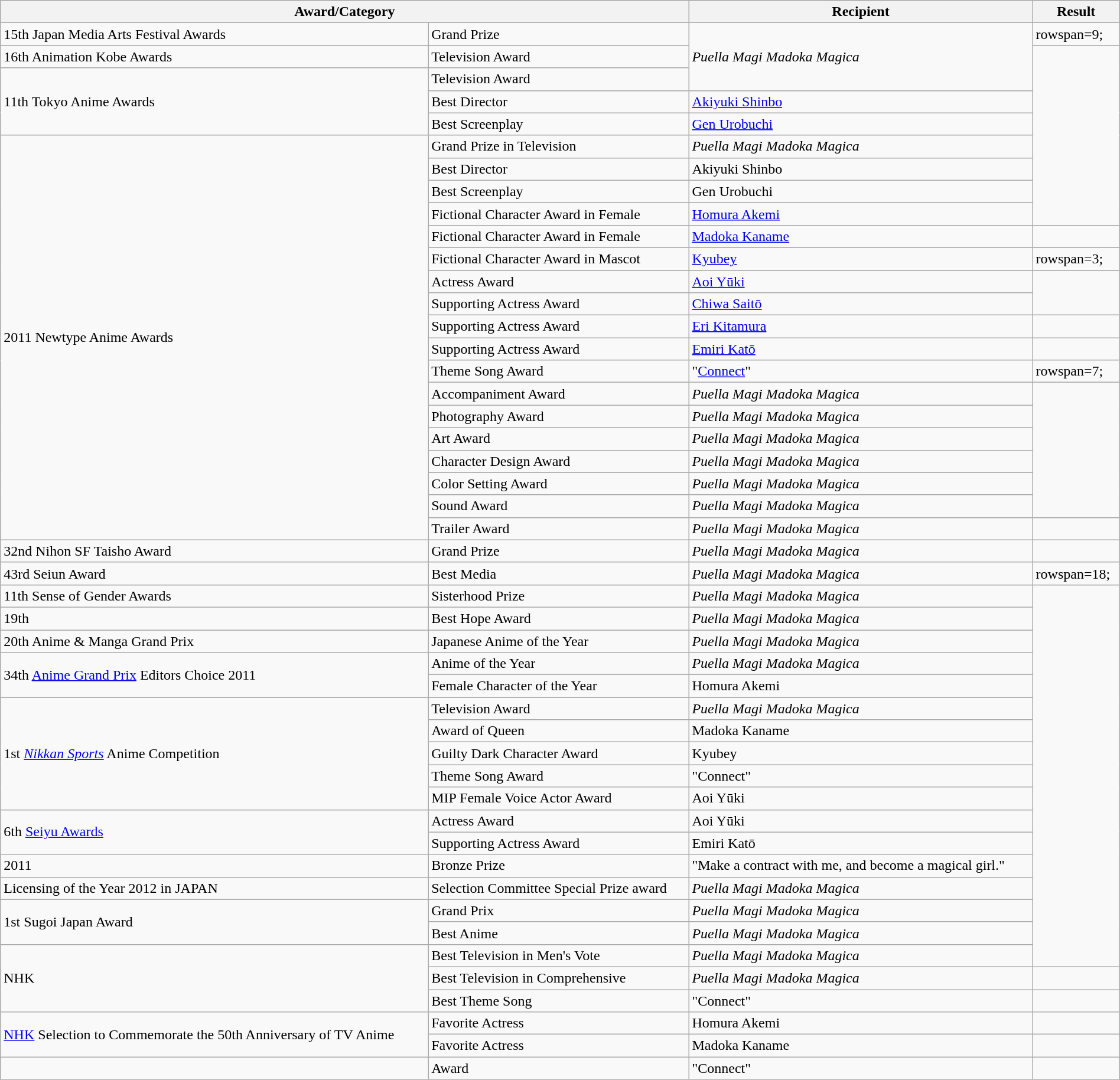<table class="wikitable collapsible collapsed" style="width:100%;">
<tr>
<th colspan="2">Award/Category</th>
<th>Recipient</th>
<th>Result</th>
</tr>
<tr>
<td>15th Japan Media Arts Festival Awards</td>
<td>Grand Prize</td>
<td rowspan=3;><em>Puella Magi Madoka Magica</em></td>
<td>rowspan=9; </td>
</tr>
<tr>
<td>16th Animation Kobe Awards</td>
<td>Television Award</td>
</tr>
<tr>
<td rowspan="3">11th Tokyo Anime Awards</td>
<td>Television Award</td>
</tr>
<tr>
<td>Best Director</td>
<td><a href='#'>Akiyuki Shinbo</a></td>
</tr>
<tr>
<td>Best Screenplay</td>
<td><a href='#'>Gen Urobuchi</a></td>
</tr>
<tr>
<td rowspan="18">2011 Newtype Anime Awards</td>
<td>Grand Prize in Television</td>
<td><em>Puella Magi Madoka Magica</em></td>
</tr>
<tr>
<td>Best Director</td>
<td>Akiyuki Shinbo</td>
</tr>
<tr>
<td>Best Screenplay</td>
<td>Gen Urobuchi</td>
</tr>
<tr>
<td>Fictional Character Award in Female</td>
<td><a href='#'>Homura Akemi</a></td>
</tr>
<tr>
<td>Fictional Character Award in Female</td>
<td><a href='#'>Madoka Kaname</a></td>
<td></td>
</tr>
<tr>
<td>Fictional Character Award in Mascot</td>
<td><a href='#'>Kyubey</a></td>
<td>rowspan=3; </td>
</tr>
<tr>
<td>Actress Award</td>
<td><a href='#'>Aoi Yūki</a></td>
</tr>
<tr>
<td>Supporting Actress Award</td>
<td><a href='#'>Chiwa Saitō</a></td>
</tr>
<tr>
<td>Supporting Actress Award</td>
<td><a href='#'>Eri Kitamura</a></td>
<td></td>
</tr>
<tr>
<td>Supporting Actress Award</td>
<td><a href='#'>Emiri Katō</a></td>
<td></td>
</tr>
<tr>
<td>Theme Song Award</td>
<td>"<a href='#'>Connect</a>"</td>
<td>rowspan=7; </td>
</tr>
<tr>
<td>Accompaniment Award</td>
<td><em>Puella Magi Madoka Magica</em></td>
</tr>
<tr>
<td>Photography Award</td>
<td><em>Puella Magi Madoka Magica</em></td>
</tr>
<tr>
<td>Art Award</td>
<td><em>Puella Magi Madoka Magica</em></td>
</tr>
<tr>
<td>Character Design Award</td>
<td><em>Puella Magi Madoka Magica</em></td>
</tr>
<tr>
<td>Color Setting Award</td>
<td><em>Puella Magi Madoka Magica</em></td>
</tr>
<tr>
<td>Sound Award</td>
<td><em>Puella Magi Madoka Magica</em></td>
</tr>
<tr>
<td>Trailer Award</td>
<td><em>Puella Magi Madoka Magica</em></td>
<td></td>
</tr>
<tr>
<td>32nd Nihon SF Taisho Award</td>
<td>Grand Prize</td>
<td><em>Puella Magi Madoka Magica</em></td>
<td></td>
</tr>
<tr>
<td>43rd Seiun Award</td>
<td>Best Media</td>
<td><em>Puella Magi Madoka Magica</em></td>
<td>rowspan=18; </td>
</tr>
<tr>
<td>11th Sense of Gender Awards</td>
<td>Sisterhood Prize</td>
<td><em>Puella Magi Madoka Magica</em></td>
</tr>
<tr>
<td>19th </td>
<td>Best Hope Award</td>
<td><em>Puella Magi Madoka Magica</em></td>
</tr>
<tr>
<td>20th Anime & Manga Grand Prix</td>
<td>Japanese Anime of the Year</td>
<td><em>Puella Magi Madoka Magica</em></td>
</tr>
<tr>
<td rowspan="2">34th <a href='#'>Anime Grand Prix</a> Editors Choice 2011</td>
<td>Anime of the Year</td>
<td><em>Puella Magi Madoka Magica</em></td>
</tr>
<tr>
<td>Female Character of the Year</td>
<td>Homura Akemi</td>
</tr>
<tr>
<td rowspan="5">1st <em><a href='#'>Nikkan Sports</a></em> Anime Competition</td>
<td>Television Award</td>
<td><em>Puella Magi Madoka Magica</em></td>
</tr>
<tr>
<td>Award of Queen</td>
<td>Madoka Kaname</td>
</tr>
<tr>
<td>Guilty Dark Character Award</td>
<td>Kyubey</td>
</tr>
<tr>
<td>Theme Song Award</td>
<td>"Connect"</td>
</tr>
<tr>
<td>MIP Female Voice Actor Award</td>
<td>Aoi Yūki</td>
</tr>
<tr>
<td rowspan="2">6th <a href='#'>Seiyu Awards</a></td>
<td>Actress Award</td>
<td>Aoi Yūki</td>
</tr>
<tr>
<td>Supporting Actress Award</td>
<td>Emiri Katō</td>
</tr>
<tr>
<td>2011 </td>
<td>Bronze Prize</td>
<td>"Make a contract with me, and become a magical girl."</td>
</tr>
<tr>
<td>Licensing of the Year 2012 in JAPAN</td>
<td>Selection Committee Special Prize award</td>
<td><em>Puella Magi Madoka Magica</em></td>
</tr>
<tr>
<td rowspan="2">1st Sugoi Japan Award</td>
<td>Grand Prix</td>
<td><em>Puella Magi Madoka Magica</em></td>
</tr>
<tr>
<td>Best Anime</td>
<td><em>Puella Magi Madoka Magica</em></td>
</tr>
<tr>
<td rowspan="3">NHK </td>
<td>Best Television in Men's Vote</td>
<td><em>Puella Magi Madoka Magica</em></td>
</tr>
<tr>
<td>Best Television in Comprehensive</td>
<td><em>Puella Magi Madoka Magica</em></td>
<td></td>
</tr>
<tr>
<td>Best Theme Song</td>
<td>"Connect"</td>
<td></td>
</tr>
<tr>
<td rowspan="2"><a href='#'>NHK</a> Selection to Commemorate the 50th Anniversary of TV Anime</td>
<td>Favorite Actress</td>
<td>Homura Akemi</td>
<td></td>
</tr>
<tr>
<td>Favorite Actress</td>
<td>Madoka Kaname</td>
<td></td>
</tr>
<tr>
<td></td>
<td>Award</td>
<td>"Connect"</td>
<td></td>
</tr>
</table>
